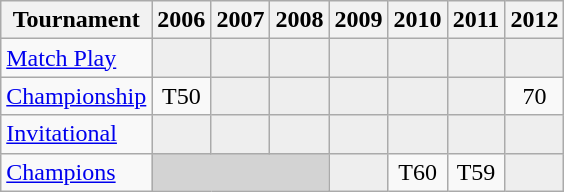<table class="wikitable" style="text-align:center;">
<tr>
<th>Tournament</th>
<th>2006</th>
<th>2007</th>
<th>2008</th>
<th>2009</th>
<th>2010</th>
<th>2011</th>
<th>2012</th>
</tr>
<tr>
<td align="left"><a href='#'>Match Play</a></td>
<td style="background:#eeeeee;"></td>
<td style="background:#eeeeee;"></td>
<td style="background:#eeeeee;"></td>
<td style="background:#eeeeee;"></td>
<td style="background:#eeeeee;"></td>
<td style="background:#eeeeee;"></td>
<td style="background:#eeeeee;"></td>
</tr>
<tr>
<td align="left"><a href='#'>Championship</a></td>
<td>T50</td>
<td style="background:#eeeeee;"></td>
<td style="background:#eeeeee;"></td>
<td style="background:#eeeeee;"></td>
<td style="background:#eeeeee;"></td>
<td style="background:#eeeeee;"></td>
<td>70</td>
</tr>
<tr>
<td align="left"><a href='#'>Invitational</a></td>
<td style="background:#eeeeee;"></td>
<td style="background:#eeeeee;"></td>
<td style="background:#eeeeee;"></td>
<td style="background:#eeeeee;"></td>
<td style="background:#eeeeee;"></td>
<td style="background:#eeeeee;"></td>
<td style="background:#eeeeee;"></td>
</tr>
<tr>
<td align="left"><a href='#'>Champions</a></td>
<td colspan=3 style="background:#D3D3D3;"></td>
<td style="background:#eeeeee;"></td>
<td>T60</td>
<td>T59</td>
<td style="background:#eeeeee;"></td>
</tr>
</table>
